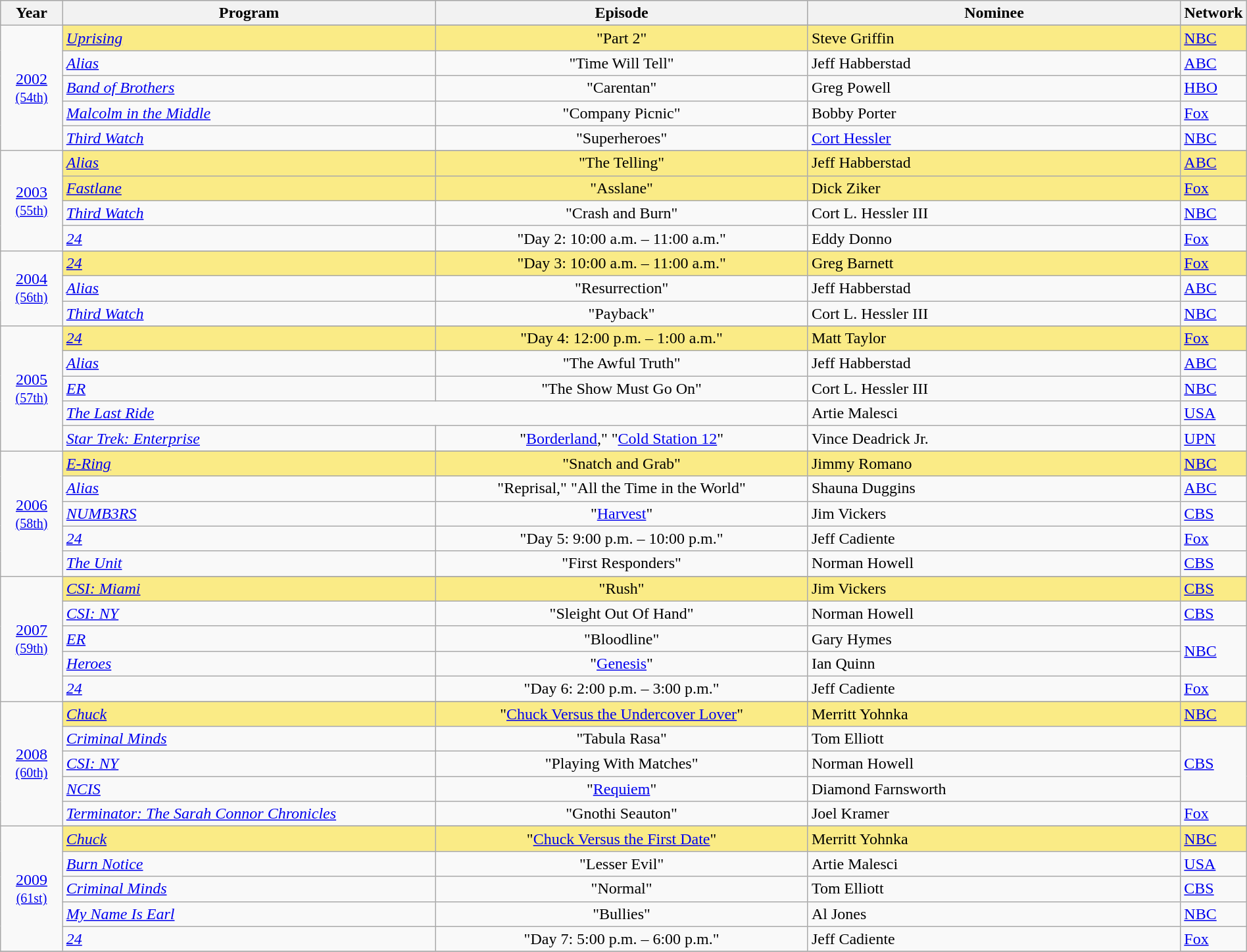<table class="wikitable" style="width:100%">
<tr bgcolor="#bebebe">
<th width="5%">Year</th>
<th width="30%">Program</th>
<th width="30%">Episode</th>
<th width="30%">Nominee</th>
<th width="5%">Network</th>
</tr>
<tr>
<td rowspan=6 style="text-align:center"><a href='#'>2002</a><br><small><a href='#'>(54th)</a></small></td>
</tr>
<tr style="background:#FAEB86">
<td><em><a href='#'>Uprising</a></em></td>
<td align=center>"Part 2"</td>
<td>Steve Griffin</td>
<td><a href='#'>NBC</a></td>
</tr>
<tr>
<td><em><a href='#'>Alias</a></em></td>
<td align=center>"Time Will Tell"</td>
<td>Jeff Habberstad</td>
<td><a href='#'>ABC</a></td>
</tr>
<tr>
<td><em><a href='#'>Band of Brothers</a></em></td>
<td align=center>"Carentan"</td>
<td>Greg Powell</td>
<td><a href='#'>HBO</a></td>
</tr>
<tr>
<td><em><a href='#'>Malcolm in the Middle</a></em></td>
<td align=center>"Company Picnic"</td>
<td>Bobby Porter</td>
<td><a href='#'>Fox</a></td>
</tr>
<tr>
<td><em><a href='#'>Third Watch</a></em></td>
<td align=center>"Superheroes"</td>
<td><a href='#'>Cort Hessler</a></td>
<td><a href='#'>NBC</a></td>
</tr>
<tr>
<td rowspan=5 style="text-align:center"><a href='#'>2003</a><br><small><a href='#'>(55th)</a></small></td>
</tr>
<tr style="background:#FAEB86">
<td><em><a href='#'>Alias</a></em></td>
<td align=center>"The Telling"</td>
<td>Jeff Habberstad</td>
<td><a href='#'>ABC</a></td>
</tr>
<tr style="background:#FAEB86">
<td><em><a href='#'>Fastlane</a></em></td>
<td align=center>"Asslane"</td>
<td>Dick Ziker</td>
<td><a href='#'>Fox</a></td>
</tr>
<tr>
<td><em><a href='#'>Third Watch</a></em></td>
<td align=center>"Crash and Burn"</td>
<td>Cort L. Hessler III</td>
<td><a href='#'>NBC</a></td>
</tr>
<tr>
<td><em><a href='#'>24</a></em></td>
<td align=center>"Day 2: 10:00 a.m. – 11:00 a.m."</td>
<td>Eddy Donno</td>
<td><a href='#'>Fox</a></td>
</tr>
<tr>
<td rowspan=4 style="text-align:center"><a href='#'>2004</a><br><small><a href='#'>(56th)</a></small></td>
</tr>
<tr style="background:#FAEB86">
<td><em><a href='#'>24</a></em></td>
<td align=center>"Day 3: 10:00 a.m. – 11:00 a.m."</td>
<td>Greg Barnett</td>
<td><a href='#'>Fox</a></td>
</tr>
<tr>
<td><em><a href='#'>Alias</a></em></td>
<td align=center>"Resurrection"</td>
<td>Jeff Habberstad</td>
<td><a href='#'>ABC</a></td>
</tr>
<tr>
<td><em><a href='#'>Third Watch</a></em></td>
<td align=center>"Payback"</td>
<td>Cort L. Hessler III</td>
<td><a href='#'>NBC</a></td>
</tr>
<tr>
<td rowspan=6 style="text-align:center"><a href='#'>2005</a><br><small><a href='#'>(57th)</a></small></td>
</tr>
<tr style="background:#FAEB86">
<td><em><a href='#'>24</a></em></td>
<td align=center>"Day 4: 12:00 p.m. – 1:00 a.m."</td>
<td>Matt Taylor</td>
<td><a href='#'>Fox</a></td>
</tr>
<tr>
<td><em><a href='#'>Alias</a></em></td>
<td align=center>"The Awful Truth"</td>
<td>Jeff Habberstad</td>
<td><a href='#'>ABC</a></td>
</tr>
<tr>
<td><em><a href='#'>ER</a></em></td>
<td align=center>"The Show Must Go On"</td>
<td>Cort L. Hessler III</td>
<td><a href='#'>NBC</a></td>
</tr>
<tr>
<td colspan=2><em><a href='#'>The Last Ride</a></em></td>
<td>Artie Malesci</td>
<td><a href='#'>USA</a></td>
</tr>
<tr>
<td><em><a href='#'>Star Trek: Enterprise</a></em></td>
<td align=center>"<a href='#'>Borderland</a>," "<a href='#'>Cold Station 12</a>"</td>
<td>Vince Deadrick Jr.</td>
<td><a href='#'>UPN</a></td>
</tr>
<tr>
<td rowspan=6 style="text-align:center"><a href='#'>2006</a><br><small><a href='#'>(58th)</a></small></td>
</tr>
<tr style="background:#FAEB86">
<td><em><a href='#'>E-Ring</a></em></td>
<td align=center>"Snatch and Grab"</td>
<td>Jimmy Romano</td>
<td><a href='#'>NBC</a></td>
</tr>
<tr>
<td><em><a href='#'>Alias</a></em></td>
<td align=center>"Reprisal," "All the Time in the World"</td>
<td>Shauna Duggins</td>
<td><a href='#'>ABC</a></td>
</tr>
<tr>
<td><em><a href='#'>NUMB3RS</a></em></td>
<td align=center>"<a href='#'>Harvest</a>"</td>
<td>Jim Vickers</td>
<td><a href='#'>CBS</a></td>
</tr>
<tr>
<td><em><a href='#'>24</a></em></td>
<td align=center>"Day 5: 9:00 p.m. – 10:00 p.m."</td>
<td>Jeff Cadiente</td>
<td><a href='#'>Fox</a></td>
</tr>
<tr>
<td><em><a href='#'>The Unit</a></em></td>
<td align=center>"First Responders"</td>
<td>Norman Howell</td>
<td><a href='#'>CBS</a></td>
</tr>
<tr>
<td rowspan=6 style="text-align:center"><a href='#'>2007</a><br><small><a href='#'>(59th)</a></small></td>
</tr>
<tr style="background:#FAEB86">
<td><em><a href='#'>CSI: Miami</a></em></td>
<td align=center>"Rush"</td>
<td>Jim Vickers</td>
<td><a href='#'>CBS</a></td>
</tr>
<tr>
<td><em><a href='#'>CSI: NY</a></em></td>
<td align=center>"Sleight Out Of Hand"</td>
<td>Norman Howell</td>
<td><a href='#'>CBS</a></td>
</tr>
<tr>
<td><em><a href='#'>ER</a></em></td>
<td align=center>"Bloodline"</td>
<td>Gary Hymes</td>
<td rowspan=2><a href='#'>NBC</a></td>
</tr>
<tr>
<td><em><a href='#'>Heroes</a></em></td>
<td align=center>"<a href='#'>Genesis</a>"</td>
<td>Ian Quinn</td>
</tr>
<tr>
<td><em><a href='#'>24</a></em></td>
<td align=center>"Day 6: 2:00 p.m. – 3:00 p.m."</td>
<td>Jeff Cadiente</td>
<td><a href='#'>Fox</a></td>
</tr>
<tr>
<td rowspan=6 style="text-align:center"><a href='#'>2008</a><br><small><a href='#'>(60th)</a></small></td>
</tr>
<tr style="background:#FAEB86">
<td><em><a href='#'>Chuck</a></em></td>
<td align=center>"<a href='#'>Chuck Versus the Undercover Lover</a>"</td>
<td>Merritt Yohnka</td>
<td><a href='#'>NBC</a></td>
</tr>
<tr>
<td><em><a href='#'>Criminal Minds</a></em></td>
<td align=center>"Tabula Rasa"</td>
<td>Tom Elliott</td>
<td rowspan=3><a href='#'>CBS</a></td>
</tr>
<tr>
<td><em><a href='#'>CSI: NY</a></em></td>
<td align=center>"Playing With Matches"</td>
<td>Norman Howell</td>
</tr>
<tr>
<td><em><a href='#'>NCIS</a></em></td>
<td align=center>"<a href='#'>Requiem</a>"</td>
<td>Diamond Farnsworth</td>
</tr>
<tr>
<td><em><a href='#'>Terminator: The Sarah Connor Chronicles</a></em></td>
<td align=center>"Gnothi Seauton"</td>
<td>Joel Kramer</td>
<td><a href='#'>Fox</a></td>
</tr>
<tr>
<td rowspan=6 style="text-align:center"><a href='#'>2009</a><br><small><a href='#'>(61st)</a></small></td>
</tr>
<tr style="background:#FAEB86">
<td><em><a href='#'>Chuck</a></em></td>
<td align=center>"<a href='#'>Chuck Versus the First Date</a>"</td>
<td>Merritt Yohnka</td>
<td><a href='#'>NBC</a></td>
</tr>
<tr>
<td><em><a href='#'>Burn Notice</a></em></td>
<td align=center>"Lesser Evil"</td>
<td>Artie Malesci</td>
<td><a href='#'>USA</a></td>
</tr>
<tr>
<td><em><a href='#'>Criminal Minds</a></em></td>
<td align=center>"Normal"</td>
<td>Tom Elliott</td>
<td><a href='#'>CBS</a></td>
</tr>
<tr>
<td><em><a href='#'>My Name Is Earl</a></em></td>
<td align=center>"Bullies"</td>
<td>Al Jones</td>
<td><a href='#'>NBC</a></td>
</tr>
<tr>
<td><em><a href='#'>24</a></em></td>
<td align=center>"Day 7: 5:00 p.m. – 6:00 p.m."</td>
<td>Jeff Cadiente</td>
<td><a href='#'>Fox</a></td>
</tr>
<tr>
</tr>
</table>
